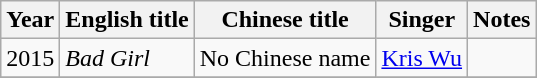<table class="wikitable">
<tr>
<th>Year</th>
<th>English title</th>
<th>Chinese title</th>
<th>Singer</th>
<th>Notes</th>
</tr>
<tr>
<td>2015</td>
<td><em>Bad Girl</em></td>
<td>No Chinese name</td>
<td><a href='#'>Kris Wu</a></td>
<td></td>
</tr>
<tr>
</tr>
</table>
